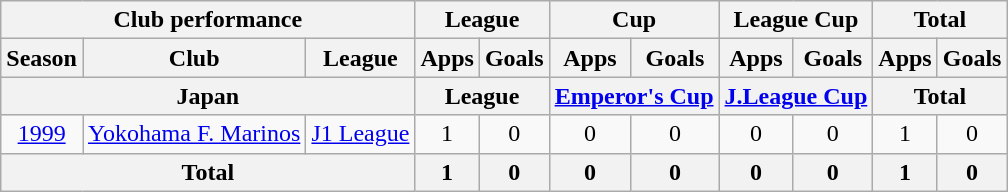<table class="wikitable" style="text-align:center;">
<tr>
<th colspan=3>Club performance</th>
<th colspan=2>League</th>
<th colspan=2>Cup</th>
<th colspan=2>League Cup</th>
<th colspan=2>Total</th>
</tr>
<tr>
<th>Season</th>
<th>Club</th>
<th>League</th>
<th>Apps</th>
<th>Goals</th>
<th>Apps</th>
<th>Goals</th>
<th>Apps</th>
<th>Goals</th>
<th>Apps</th>
<th>Goals</th>
</tr>
<tr>
<th colspan=3>Japan</th>
<th colspan=2>League</th>
<th colspan=2><a href='#'>Emperor's Cup</a></th>
<th colspan=2><a href='#'>J.League Cup</a></th>
<th colspan=2>Total</th>
</tr>
<tr>
<td><a href='#'>1999</a></td>
<td><a href='#'>Yokohama F. Marinos</a></td>
<td><a href='#'>J1 League</a></td>
<td>1</td>
<td>0</td>
<td>0</td>
<td>0</td>
<td>0</td>
<td>0</td>
<td>1</td>
<td>0</td>
</tr>
<tr>
<th colspan=3>Total</th>
<th>1</th>
<th>0</th>
<th>0</th>
<th>0</th>
<th>0</th>
<th>0</th>
<th>1</th>
<th>0</th>
</tr>
</table>
